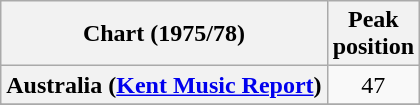<table class="wikitable plainrowheaders sortable">
<tr>
<th scope="col">Chart (1975/78)</th>
<th scope="col">Peak<br>position</th>
</tr>
<tr>
<th scope="row">Australia (<a href='#'>Kent Music Report</a>)</th>
<td style="text-align:center;">47</td>
</tr>
<tr>
</tr>
<tr>
</tr>
<tr>
</tr>
</table>
